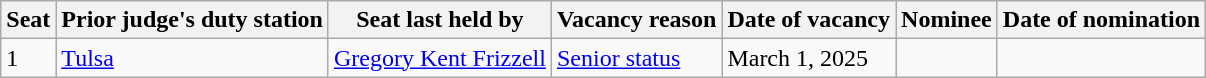<table class=wikitable>
<tr>
<th>Seat</th>
<th>Prior judge's duty station</th>
<th>Seat last held by</th>
<th>Vacancy reason</th>
<th>Date of vacancy</th>
<th>Nominee</th>
<th>Date of nomination</th>
</tr>
<tr>
<td>1</td>
<td><a href='#'>Tulsa</a></td>
<td><a href='#'>Gregory Kent Frizzell</a></td>
<td><a href='#'>Senior status</a></td>
<td>March 1, 2025</td>
<td align="center"></td>
<td align="center"></td>
</tr>
</table>
